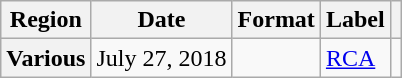<table class="wikitable plainrowheaders">
<tr>
<th scope="col">Region</th>
<th scope="col">Date</th>
<th scope="col">Format</th>
<th scope="col">Label</th>
<th scope="col"></th>
</tr>
<tr>
<th scope="row">Various</th>
<td>July 27, 2018</td>
<td></td>
<td><a href='#'>RCA</a></td>
<td></td>
</tr>
</table>
